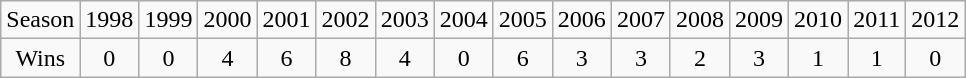<table class="wikitable">
<tr>
<td>Season</td>
<td>1998</td>
<td>1999</td>
<td>2000</td>
<td>2001</td>
<td>2002</td>
<td>2003</td>
<td>2004</td>
<td>2005</td>
<td>2006</td>
<td>2007</td>
<td>2008</td>
<td>2009</td>
<td>2010</td>
<td>2011</td>
<td>2012</td>
</tr>
<tr align=center>
<td>Wins</td>
<td>0</td>
<td>0</td>
<td>4</td>
<td>6</td>
<td>8</td>
<td>4</td>
<td>0</td>
<td>6</td>
<td>3</td>
<td>3</td>
<td>2</td>
<td>3</td>
<td>1</td>
<td>1</td>
<td>0</td>
</tr>
</table>
